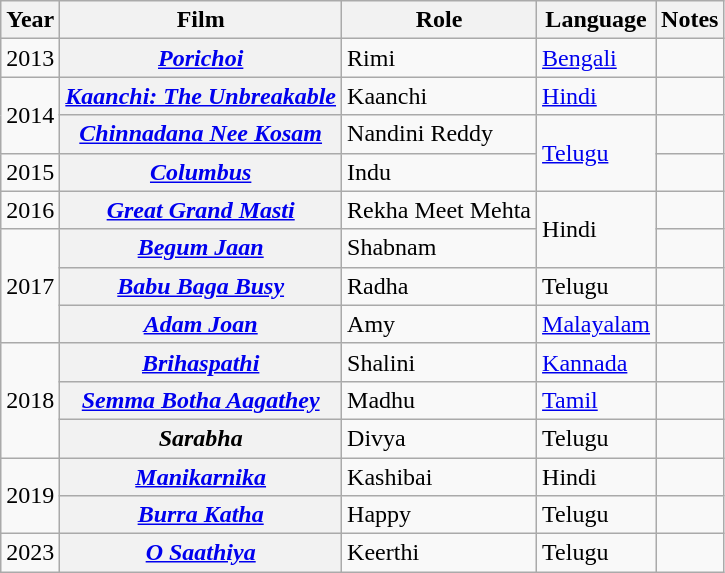<table class="wikitable sortable plainrowheaders">
<tr>
<th scope="col">Year</th>
<th scope="col">Film</th>
<th scope="col">Role</th>
<th scope="col">Language</th>
<th scope="col">Notes</th>
</tr>
<tr>
<td>2013</td>
<th scope="row"><em><a href='#'>Porichoi</a></em></th>
<td>Rimi</td>
<td><a href='#'>Bengali</a></td>
<td></td>
</tr>
<tr>
<td rowspan="2">2014</td>
<th scope="row"><em><a href='#'>Kaanchi: The Unbreakable</a></em></th>
<td>Kaanchi</td>
<td><a href='#'>Hindi</a></td>
<td></td>
</tr>
<tr>
<th scope="row"><em><a href='#'>Chinnadana Nee Kosam</a></em></th>
<td>Nandini Reddy</td>
<td rowspan=2><a href='#'>Telugu</a></td>
<td></td>
</tr>
<tr>
<td>2015</td>
<th scope="row"><em><a href='#'>Columbus</a></em></th>
<td>Indu</td>
<td></td>
</tr>
<tr>
<td>2016</td>
<th scope="row"><em><a href='#'>Great Grand Masti</a></em></th>
<td>Rekha Meet Mehta</td>
<td rowspan=2>Hindi</td>
<td></td>
</tr>
<tr>
<td rowspan="3">2017</td>
<th scope="row"><em><a href='#'>Begum Jaan</a></em></th>
<td>Shabnam</td>
<td></td>
</tr>
<tr>
<th scope="row"><em><a href='#'>Babu Baga Busy</a></em></th>
<td>Radha</td>
<td>Telugu</td>
<td></td>
</tr>
<tr>
<th scope="row"><em><a href='#'>Adam Joan</a></em></th>
<td>Amy</td>
<td><a href='#'>Malayalam</a></td>
<td></td>
</tr>
<tr>
<td rowspan="3">2018</td>
<th scope="row"><em><a href='#'>Brihaspathi</a></em></th>
<td>Shalini</td>
<td><a href='#'>Kannada</a></td>
<td></td>
</tr>
<tr>
<th scope="row"><em><a href='#'>Semma Botha Aagathey</a></em></th>
<td>Madhu</td>
<td><a href='#'>Tamil</a></td>
<td></td>
</tr>
<tr>
<th Scope="row"><em>Sarabha</em></th>
<td>Divya</td>
<td>Telugu</td>
<td></td>
</tr>
<tr>
<td rowspan="2">2019</td>
<th scope="row"><em><a href='#'>Manikarnika</a></em></th>
<td>Kashibai</td>
<td>Hindi</td>
<td></td>
</tr>
<tr>
<th scope="row"><em><a href='#'>Burra Katha</a></em></th>
<td>Happy</td>
<td>Telugu</td>
<td></td>
</tr>
<tr>
<td rowspan="1">2023</td>
<th scope="row"><em><a href='#'>O Saathiya</a></em></th>
<td>Keerthi</td>
<td>Telugu</td>
<td></td>
</tr>
</table>
